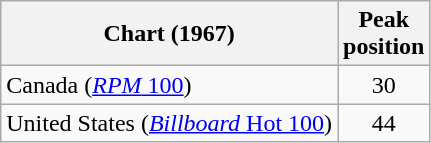<table class="wikitable">
<tr>
<th>Chart (1967)</th>
<th>Peak<br>position</th>
</tr>
<tr>
<td>Canada (<a href='#'><em>RPM</em> 100</a>)</td>
<td style="text-align:center;">30</td>
</tr>
<tr>
<td>United States (<a href='#'><em>Billboard</em> Hot 100</a>)</td>
<td style="text-align:center;">44</td>
</tr>
</table>
